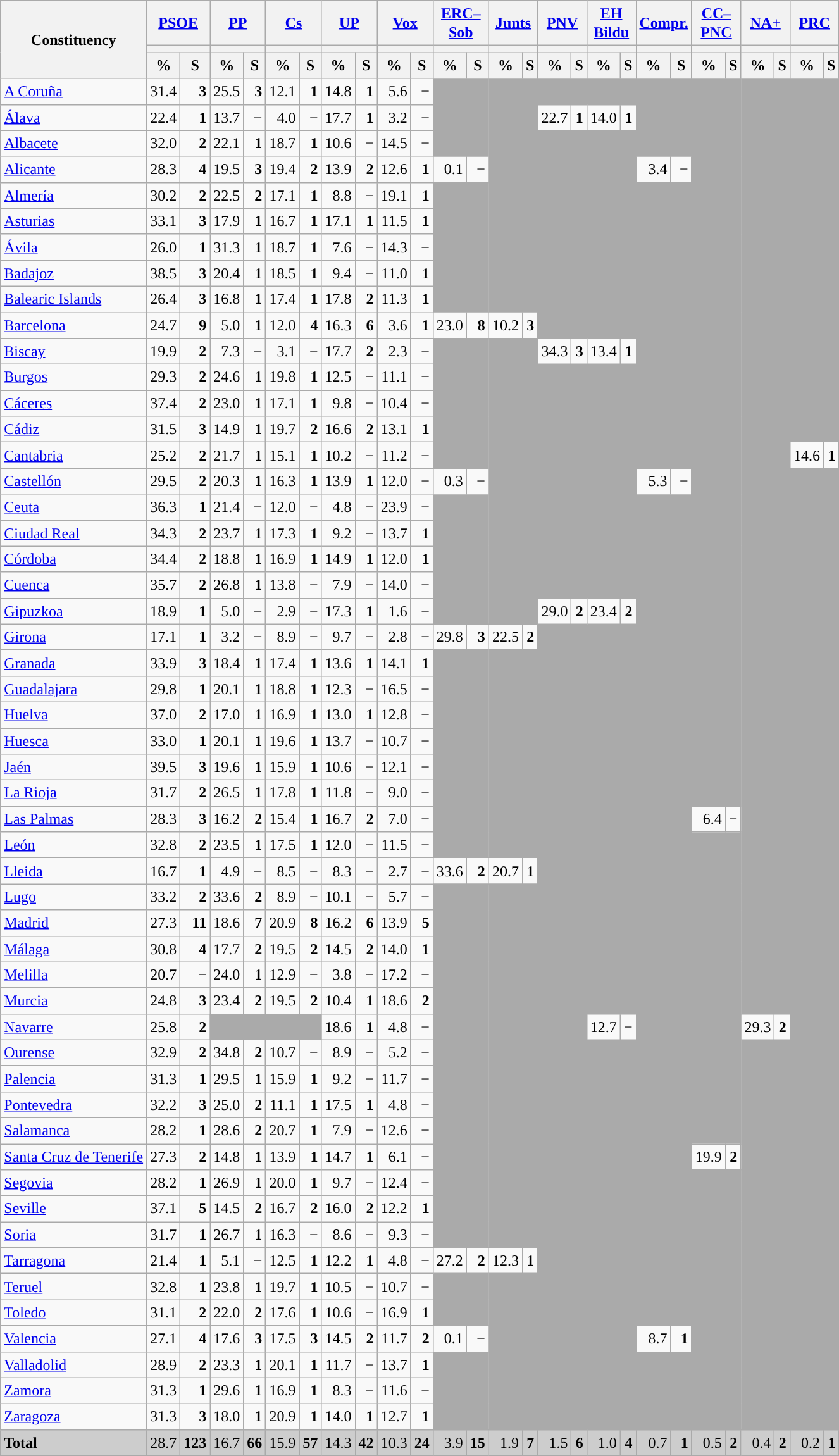<table class="wikitable sortable" style="text-align:right; line-height:20px;">
<tr>
<th rowspan="3">Constituency</th>
<th colspan="2" width="30px" class="unsortable"><a href='#'>PSOE</a></th>
<th colspan="2" width="30px" class="unsortable"><a href='#'>PP</a></th>
<th colspan="2" width="30px" class="unsortable"><a href='#'>Cs</a></th>
<th colspan="2" width="30px" class="unsortable"><a href='#'>UP</a></th>
<th colspan="2" width="30px" class="unsortable"><a href='#'>Vox</a></th>
<th colspan="2" width="30px" class="unsortable"><a href='#'>ERC–Sob</a></th>
<th colspan="2" width="30px" class="unsortable"><a href='#'>Junts</a></th>
<th colspan="2" width="30px" class="unsortable"><a href='#'>PNV</a></th>
<th colspan="2" width="30px" class="unsortable"><a href='#'>EH Bildu</a></th>
<th colspan="2" width="30px" class="unsortable"><a href='#'>Compr.</a></th>
<th colspan="2" width="30px" class="unsortable"><a href='#'>CC–PNC</a></th>
<th colspan="2" width="30px" class="unsortable"><a href='#'>NA+</a></th>
<th colspan="2" width="30px" class="unsortable"><a href='#'>PRC</a></th>
</tr>
<tr>
<th colspan="2" style="background:"></th>
<th colspan="2" style="background:"></th>
<th colspan="2" style="background:"></th>
<th colspan="2" style="background:"></th>
<th colspan="2" style="background:"></th>
<th colspan="2" style="background:"></th>
<th colspan="2" style="background:"></th>
<th colspan="2" style="background:"></th>
<th colspan="2" style="background:"></th>
<th colspan="2" style="background:"></th>
<th colspan="2" style="background:"></th>
<th colspan="2" style="background:"></th>
<th colspan="2" style="background:"></th>
</tr>
<tr>
<th data-sort-type="number">%</th>
<th data-sort-type="number">S</th>
<th data-sort-type="number">%</th>
<th data-sort-type="number">S</th>
<th data-sort-type="number">%</th>
<th data-sort-type="number">S</th>
<th data-sort-type="number">%</th>
<th data-sort-type="number">S</th>
<th data-sort-type="number">%</th>
<th data-sort-type="number">S</th>
<th data-sort-type="number">%</th>
<th data-sort-type="number">S</th>
<th data-sort-type="number">%</th>
<th data-sort-type="number">S</th>
<th data-sort-type="number">%</th>
<th data-sort-type="number">S</th>
<th data-sort-type="number">%</th>
<th data-sort-type="number">S</th>
<th data-sort-type="number">%</th>
<th data-sort-type="number">S</th>
<th data-sort-type="number">%</th>
<th data-sort-type="number">S</th>
<th data-sort-type="number">%</th>
<th data-sort-type="number">S</th>
<th data-sort-type="number">%</th>
<th data-sort-type="number">S</th>
</tr>
<tr>
<td align="left"><a href='#'>A Coruña</a></td>
<td style="background:">31.4</td>
<td><strong>3</strong></td>
<td>25.5</td>
<td><strong>3</strong></td>
<td>12.1</td>
<td><strong>1</strong></td>
<td>14.8</td>
<td><strong>1</strong></td>
<td>5.6</td>
<td>−</td>
<td colspan="2" rowspan="3" bgcolor="#AAAAAA"></td>
<td colspan="2" rowspan="9" bgcolor="#AAAAAA"></td>
<td colspan="2" bgcolor="#AAAAAA"></td>
<td colspan="2" bgcolor="#AAAAAA"></td>
<td colspan="2" rowspan="3" bgcolor="#AAAAAA"></td>
<td colspan="2" rowspan="28" bgcolor="#AAAAAA"></td>
<td colspan="2" rowspan="36" bgcolor="#AAAAAA"></td>
<td colspan="2" rowspan="14" bgcolor="#AAAAAA"></td>
</tr>
<tr>
<td align="left"><a href='#'>Álava</a></td>
<td>22.4</td>
<td><strong>1</strong></td>
<td>13.7</td>
<td>−</td>
<td>4.0</td>
<td>−</td>
<td>17.7</td>
<td><strong>1</strong></td>
<td>3.2</td>
<td>−</td>
<td style="background:">22.7</td>
<td><strong>1</strong></td>
<td>14.0</td>
<td><strong>1</strong></td>
</tr>
<tr>
<td align="left"><a href='#'>Albacete</a></td>
<td style="background:">32.0</td>
<td><strong>2</strong></td>
<td>22.1</td>
<td><strong>1</strong></td>
<td>18.7</td>
<td><strong>1</strong></td>
<td>10.6</td>
<td>−</td>
<td>14.5</td>
<td>−</td>
<td colspan="2" rowspan="8" bgcolor="#AAAAAA"></td>
<td colspan="2" rowspan="8" bgcolor="#AAAAAA"></td>
</tr>
<tr>
<td align="left"><a href='#'>Alicante</a></td>
<td style="background:">28.3</td>
<td><strong>4</strong></td>
<td>19.5</td>
<td><strong>3</strong></td>
<td>19.4</td>
<td><strong>2</strong></td>
<td>13.9</td>
<td><strong>2</strong></td>
<td>12.6</td>
<td><strong>1</strong></td>
<td>0.1</td>
<td>−</td>
<td>3.4</td>
<td>−</td>
</tr>
<tr>
<td align="left"><a href='#'>Almería</a></td>
<td style="background:">30.2</td>
<td><strong>2</strong></td>
<td>22.5</td>
<td><strong>2</strong></td>
<td>17.1</td>
<td><strong>1</strong></td>
<td>8.8</td>
<td>−</td>
<td>19.1</td>
<td><strong>1</strong></td>
<td colspan="2" rowspan="5" bgcolor="#AAAAAA"></td>
<td colspan="2" rowspan="11" bgcolor="#AAAAAA"></td>
</tr>
<tr>
<td align="left"><a href='#'>Asturias</a></td>
<td style="background:">33.1</td>
<td><strong>3</strong></td>
<td>17.9</td>
<td><strong>1</strong></td>
<td>16.7</td>
<td><strong>1</strong></td>
<td>17.1</td>
<td><strong>1</strong></td>
<td>11.5</td>
<td><strong>1</strong></td>
</tr>
<tr>
<td align="left"><a href='#'>Ávila</a></td>
<td>26.0</td>
<td><strong>1</strong></td>
<td style="background:">31.3</td>
<td><strong>1</strong></td>
<td>18.7</td>
<td><strong>1</strong></td>
<td>7.6</td>
<td>−</td>
<td>14.3</td>
<td>−</td>
</tr>
<tr>
<td align="left"><a href='#'>Badajoz</a></td>
<td style="background:">38.5</td>
<td><strong>3</strong></td>
<td>20.4</td>
<td><strong>1</strong></td>
<td>18.5</td>
<td><strong>1</strong></td>
<td>9.4</td>
<td>−</td>
<td>11.0</td>
<td><strong>1</strong></td>
</tr>
<tr>
<td align="left"><a href='#'>Balearic Islands</a></td>
<td style="background:">26.4</td>
<td><strong>3</strong></td>
<td>16.8</td>
<td><strong>1</strong></td>
<td>17.4</td>
<td><strong>1</strong></td>
<td>17.8</td>
<td><strong>2</strong></td>
<td>11.3</td>
<td><strong>1</strong></td>
</tr>
<tr>
<td align="left"><a href='#'>Barcelona</a></td>
<td style="background:">24.7</td>
<td><strong>9</strong></td>
<td>5.0</td>
<td><strong>1</strong></td>
<td>12.0</td>
<td><strong>4</strong></td>
<td>16.3</td>
<td><strong>6</strong></td>
<td>3.6</td>
<td><strong>1</strong></td>
<td>23.0</td>
<td><strong>8</strong></td>
<td>10.2</td>
<td><strong>3</strong></td>
</tr>
<tr>
<td align="left"><a href='#'>Biscay</a></td>
<td>19.9</td>
<td><strong>2</strong></td>
<td>7.3</td>
<td>−</td>
<td>3.1</td>
<td>−</td>
<td>17.7</td>
<td><strong>2</strong></td>
<td>2.3</td>
<td>−</td>
<td colspan="2" rowspan="5" bgcolor="#AAAAAA"></td>
<td colspan="2" rowspan="11" bgcolor="#AAAAAA"></td>
<td style="background:">34.3</td>
<td><strong>3</strong></td>
<td>13.4</td>
<td><strong>1</strong></td>
</tr>
<tr>
<td align="left"><a href='#'>Burgos</a></td>
<td style="background:">29.3</td>
<td><strong>2</strong></td>
<td>24.6</td>
<td><strong>1</strong></td>
<td>19.8</td>
<td><strong>1</strong></td>
<td>12.5</td>
<td>−</td>
<td>11.1</td>
<td>−</td>
<td colspan="2" rowspan="9" bgcolor="#AAAAAA"></td>
<td colspan="2" rowspan="9" bgcolor="#AAAAAA"></td>
</tr>
<tr>
<td align="left"><a href='#'>Cáceres</a></td>
<td style="background:">37.4</td>
<td><strong>2</strong></td>
<td>23.0</td>
<td><strong>1</strong></td>
<td>17.1</td>
<td><strong>1</strong></td>
<td>9.8</td>
<td>−</td>
<td>10.4</td>
<td>−</td>
</tr>
<tr>
<td align="left"><a href='#'>Cádiz</a></td>
<td style="background:">31.5</td>
<td><strong>3</strong></td>
<td>14.9</td>
<td><strong>1</strong></td>
<td>19.7</td>
<td><strong>2</strong></td>
<td>16.6</td>
<td><strong>2</strong></td>
<td>13.1</td>
<td><strong>1</strong></td>
</tr>
<tr>
<td align="left"><a href='#'>Cantabria</a></td>
<td style="background:">25.2</td>
<td><strong>2</strong></td>
<td>21.7</td>
<td><strong>1</strong></td>
<td>15.1</td>
<td><strong>1</strong></td>
<td>10.2</td>
<td>−</td>
<td>11.2</td>
<td>−</td>
<td>14.6</td>
<td><strong>1</strong></td>
</tr>
<tr>
<td align="left"><a href='#'>Castellón</a></td>
<td style="background:">29.5</td>
<td><strong>2</strong></td>
<td>20.3</td>
<td><strong>1</strong></td>
<td>16.3</td>
<td><strong>1</strong></td>
<td>13.9</td>
<td><strong>1</strong></td>
<td>12.0</td>
<td>−</td>
<td>0.3</td>
<td>−</td>
<td>5.3</td>
<td>−</td>
<td colspan="2" rowspan="37" bgcolor="#AAAAAA"></td>
</tr>
<tr>
<td align="left"><a href='#'>Ceuta</a></td>
<td style="background:">36.3</td>
<td><strong>1</strong></td>
<td>21.4</td>
<td>−</td>
<td>12.0</td>
<td>−</td>
<td>4.8</td>
<td>−</td>
<td>23.9</td>
<td>−</td>
<td colspan="2" rowspan="5" bgcolor="#AAAAAA"></td>
<td colspan="2" rowspan="32" bgcolor="#AAAAAA"></td>
</tr>
<tr>
<td align="left"><a href='#'>Ciudad Real</a></td>
<td style="background:">34.3</td>
<td><strong>2</strong></td>
<td>23.7</td>
<td><strong>1</strong></td>
<td>17.3</td>
<td><strong>1</strong></td>
<td>9.2</td>
<td>−</td>
<td>13.7</td>
<td><strong>1</strong></td>
</tr>
<tr>
<td align="left"><a href='#'>Córdoba</a></td>
<td style="background:">34.4</td>
<td><strong>2</strong></td>
<td>18.8</td>
<td><strong>1</strong></td>
<td>16.9</td>
<td><strong>1</strong></td>
<td>14.9</td>
<td><strong>1</strong></td>
<td>12.0</td>
<td><strong>1</strong></td>
</tr>
<tr>
<td align="left"><a href='#'>Cuenca</a></td>
<td style="background:">35.7</td>
<td><strong>2</strong></td>
<td>26.8</td>
<td><strong>1</strong></td>
<td>13.8</td>
<td>−</td>
<td>7.9</td>
<td>−</td>
<td>14.0</td>
<td>−</td>
</tr>
<tr>
<td align="left"><a href='#'>Gipuzkoa</a></td>
<td>18.9</td>
<td><strong>1</strong></td>
<td>5.0</td>
<td>−</td>
<td>2.9</td>
<td>−</td>
<td>17.3</td>
<td><strong>1</strong></td>
<td>1.6</td>
<td>−</td>
<td style="background:">29.0</td>
<td><strong>2</strong></td>
<td>23.4</td>
<td><strong>2</strong></td>
</tr>
<tr>
<td align="left"><a href='#'>Girona</a></td>
<td>17.1</td>
<td><strong>1</strong></td>
<td>3.2</td>
<td>−</td>
<td>8.9</td>
<td>−</td>
<td>9.7</td>
<td>−</td>
<td>2.8</td>
<td>−</td>
<td style="background:">29.8</td>
<td><strong>3</strong></td>
<td>22.5</td>
<td><strong>2</strong></td>
<td colspan="2" rowspan="31" bgcolor="#AAAAAA"></td>
<td colspan="2" rowspan="15" bgcolor="#AAAAAA"></td>
</tr>
<tr>
<td align="left"><a href='#'>Granada</a></td>
<td style="background:">33.9</td>
<td><strong>3</strong></td>
<td>18.4</td>
<td><strong>1</strong></td>
<td>17.4</td>
<td><strong>1</strong></td>
<td>13.6</td>
<td><strong>1</strong></td>
<td>14.1</td>
<td><strong>1</strong></td>
<td colspan="2" rowspan="8" bgcolor="#AAAAAA"></td>
<td colspan="2" rowspan="8" bgcolor="#AAAAAA"></td>
</tr>
<tr>
<td align="left"><a href='#'>Guadalajara</a></td>
<td style="background:">29.8</td>
<td><strong>1</strong></td>
<td>20.1</td>
<td><strong>1</strong></td>
<td>18.8</td>
<td><strong>1</strong></td>
<td>12.3</td>
<td>−</td>
<td>16.5</td>
<td>−</td>
</tr>
<tr>
<td align="left"><a href='#'>Huelva</a></td>
<td style="background:">37.0</td>
<td><strong>2</strong></td>
<td>17.0</td>
<td><strong>1</strong></td>
<td>16.9</td>
<td><strong>1</strong></td>
<td>13.0</td>
<td><strong>1</strong></td>
<td>12.8</td>
<td>−</td>
</tr>
<tr>
<td align="left"><a href='#'>Huesca</a></td>
<td style="background:">33.0</td>
<td><strong>1</strong></td>
<td>20.1</td>
<td><strong>1</strong></td>
<td>19.6</td>
<td><strong>1</strong></td>
<td>13.7</td>
<td>−</td>
<td>10.7</td>
<td>−</td>
</tr>
<tr>
<td align="left"><a href='#'>Jaén</a></td>
<td style="background:">39.5</td>
<td><strong>3</strong></td>
<td>19.6</td>
<td><strong>1</strong></td>
<td>15.9</td>
<td><strong>1</strong></td>
<td>10.6</td>
<td>−</td>
<td>12.1</td>
<td>−</td>
</tr>
<tr>
<td align="left"><a href='#'>La Rioja</a></td>
<td style="background:">31.7</td>
<td><strong>2</strong></td>
<td>26.5</td>
<td><strong>1</strong></td>
<td>17.8</td>
<td><strong>1</strong></td>
<td>11.8</td>
<td>−</td>
<td>9.0</td>
<td>−</td>
</tr>
<tr>
<td align="left"><a href='#'>Las Palmas</a></td>
<td style="background:">28.3</td>
<td><strong>3</strong></td>
<td>16.2</td>
<td><strong>2</strong></td>
<td>15.4</td>
<td><strong>1</strong></td>
<td>16.7</td>
<td><strong>2</strong></td>
<td>7.0</td>
<td>−</td>
<td>6.4</td>
<td>−</td>
</tr>
<tr>
<td align="left"><a href='#'>León</a></td>
<td style="background:">32.8</td>
<td><strong>2</strong></td>
<td>23.5</td>
<td><strong>1</strong></td>
<td>17.5</td>
<td><strong>1</strong></td>
<td>12.0</td>
<td>−</td>
<td>11.5</td>
<td>−</td>
<td colspan="2" rowspan="12" bgcolor="#AAAAAA"></td>
</tr>
<tr>
<td align="left"><a href='#'>Lleida</a></td>
<td>16.7</td>
<td><strong>1</strong></td>
<td>4.9</td>
<td>−</td>
<td>8.5</td>
<td>−</td>
<td>8.3</td>
<td>−</td>
<td>2.7</td>
<td>−</td>
<td style="background:">33.6</td>
<td><strong>2</strong></td>
<td>20.7</td>
<td><strong>1</strong></td>
</tr>
<tr>
<td align="left"><a href='#'>Lugo</a></td>
<td>33.2</td>
<td><strong>2</strong></td>
<td style="background:">33.6</td>
<td><strong>2</strong></td>
<td>8.9</td>
<td>−</td>
<td>10.1</td>
<td>−</td>
<td>5.7</td>
<td>−</td>
<td colspan="2" rowspan="14" bgcolor="#AAAAAA"></td>
<td colspan="2" rowspan="14" bgcolor="#AAAAAA"></td>
</tr>
<tr>
<td align="left"><a href='#'>Madrid</a></td>
<td style="background:">27.3</td>
<td><strong>11</strong></td>
<td>18.6</td>
<td><strong>7</strong></td>
<td>20.9</td>
<td><strong>8</strong></td>
<td>16.2</td>
<td><strong>6</strong></td>
<td>13.9</td>
<td><strong>5</strong></td>
</tr>
<tr>
<td align="left"><a href='#'>Málaga</a></td>
<td style="background:">30.8</td>
<td><strong>4</strong></td>
<td>17.7</td>
<td><strong>2</strong></td>
<td>19.5</td>
<td><strong>2</strong></td>
<td>14.5</td>
<td><strong>2</strong></td>
<td>14.0</td>
<td><strong>1</strong></td>
</tr>
<tr>
<td align="left"><a href='#'>Melilla</a></td>
<td>20.7</td>
<td>−</td>
<td style="background:">24.0</td>
<td><strong>1</strong></td>
<td>12.9</td>
<td>−</td>
<td>3.8</td>
<td>−</td>
<td>17.2</td>
<td>−</td>
</tr>
<tr>
<td align="left"><a href='#'>Murcia</a></td>
<td style="background:">24.8</td>
<td><strong>3</strong></td>
<td>23.4</td>
<td><strong>2</strong></td>
<td>19.5</td>
<td><strong>2</strong></td>
<td>10.4</td>
<td><strong>1</strong></td>
<td>18.6</td>
<td><strong>2</strong></td>
</tr>
<tr>
<td align="left"><a href='#'>Navarre</a></td>
<td>25.8</td>
<td><strong>2</strong></td>
<td colspan="2" bgcolor="#AAAAAA"></td>
<td colspan="2" bgcolor="#AAAAAA"></td>
<td>18.6</td>
<td><strong>1</strong></td>
<td>4.8</td>
<td>−</td>
<td>12.7</td>
<td>−</td>
<td style="background:">29.3</td>
<td><strong>2</strong></td>
</tr>
<tr>
<td align="left"><a href='#'>Ourense</a></td>
<td>32.9</td>
<td><strong>2</strong></td>
<td style="background:">34.8</td>
<td><strong>2</strong></td>
<td>10.7</td>
<td>−</td>
<td>8.9</td>
<td>−</td>
<td>5.2</td>
<td>−</td>
<td colspan="2" rowspan="15" bgcolor="#AAAAAA"></td>
<td colspan="2" rowspan="15" bgcolor="#AAAAAA"></td>
</tr>
<tr>
<td align="left"><a href='#'>Palencia</a></td>
<td style="background:">31.3</td>
<td><strong>1</strong></td>
<td>29.5</td>
<td><strong>1</strong></td>
<td>15.9</td>
<td><strong>1</strong></td>
<td>9.2</td>
<td>−</td>
<td>11.7</td>
<td>−</td>
</tr>
<tr>
<td align="left"><a href='#'>Pontevedra</a></td>
<td style="background:">32.2</td>
<td><strong>3</strong></td>
<td>25.0</td>
<td><strong>2</strong></td>
<td>11.1</td>
<td><strong>1</strong></td>
<td>17.5</td>
<td><strong>1</strong></td>
<td>4.8</td>
<td>−</td>
</tr>
<tr>
<td align="left"><a href='#'>Salamanca</a></td>
<td>28.2</td>
<td><strong>1</strong></td>
<td style="background:">28.6</td>
<td><strong>2</strong></td>
<td>20.7</td>
<td><strong>1</strong></td>
<td>7.9</td>
<td>−</td>
<td>12.6</td>
<td>−</td>
</tr>
<tr>
<td align="left"><a href='#'>Santa Cruz de Tenerife</a></td>
<td style="background:">27.3</td>
<td><strong>2</strong></td>
<td>14.8</td>
<td><strong>1</strong></td>
<td>13.9</td>
<td><strong>1</strong></td>
<td>14.7</td>
<td><strong>1</strong></td>
<td>6.1</td>
<td>−</td>
<td>19.9</td>
<td><strong>2</strong></td>
</tr>
<tr>
<td align="left"><a href='#'>Segovia</a></td>
<td style="background:">28.2</td>
<td><strong>1</strong></td>
<td>26.9</td>
<td><strong>1</strong></td>
<td>20.0</td>
<td><strong>1</strong></td>
<td>9.7</td>
<td>−</td>
<td>12.4</td>
<td>−</td>
<td colspan="2" rowspan="10" bgcolor="#AAAAAA"></td>
</tr>
<tr>
<td align="left"><a href='#'>Seville</a></td>
<td style="background:">37.1</td>
<td><strong>5</strong></td>
<td>14.5</td>
<td><strong>2</strong></td>
<td>16.7</td>
<td><strong>2</strong></td>
<td>16.0</td>
<td><strong>2</strong></td>
<td>12.2</td>
<td><strong>1</strong></td>
</tr>
<tr>
<td align="left"><a href='#'>Soria</a></td>
<td style="background:">31.7</td>
<td><strong>1</strong></td>
<td>26.7</td>
<td><strong>1</strong></td>
<td>16.3</td>
<td>−</td>
<td>8.6</td>
<td>−</td>
<td>9.3</td>
<td>−</td>
</tr>
<tr>
<td align="left"><a href='#'>Tarragona</a></td>
<td>21.4</td>
<td><strong>1</strong></td>
<td>5.1</td>
<td>−</td>
<td>12.5</td>
<td><strong>1</strong></td>
<td>12.2</td>
<td><strong>1</strong></td>
<td>4.8</td>
<td>−</td>
<td style="background:">27.2</td>
<td><strong>2</strong></td>
<td>12.3</td>
<td><strong>1</strong></td>
</tr>
<tr>
<td align="left"><a href='#'>Teruel</a></td>
<td style="background:">32.8</td>
<td><strong>1</strong></td>
<td>23.8</td>
<td><strong>1</strong></td>
<td>19.7</td>
<td><strong>1</strong></td>
<td>10.5</td>
<td>−</td>
<td>10.7</td>
<td>−</td>
<td colspan="2" rowspan="2" bgcolor="#AAAAAA"></td>
<td colspan="2" rowspan="6" bgcolor="#AAAAAA"></td>
</tr>
<tr>
<td align="left"><a href='#'>Toledo</a></td>
<td style="background:">31.1</td>
<td><strong>2</strong></td>
<td>22.0</td>
<td><strong>2</strong></td>
<td>17.6</td>
<td><strong>1</strong></td>
<td>10.6</td>
<td>−</td>
<td>16.9</td>
<td><strong>1</strong></td>
</tr>
<tr>
<td align="left"><a href='#'>Valencia</a></td>
<td style="background:">27.1</td>
<td><strong>4</strong></td>
<td>17.6</td>
<td><strong>3</strong></td>
<td>17.5</td>
<td><strong>3</strong></td>
<td>14.5</td>
<td><strong>2</strong></td>
<td>11.7</td>
<td><strong>2</strong></td>
<td>0.1</td>
<td>−</td>
<td>8.7</td>
<td><strong>1</strong></td>
</tr>
<tr>
<td align="left"><a href='#'>Valladolid</a></td>
<td style="background:">28.9</td>
<td><strong>2</strong></td>
<td>23.3</td>
<td><strong>1</strong></td>
<td>20.1</td>
<td><strong>1</strong></td>
<td>11.7</td>
<td>−</td>
<td>13.7</td>
<td><strong>1</strong></td>
<td colspan="2" rowspan="3" bgcolor="#AAAAAA"></td>
<td colspan="2" rowspan="3" bgcolor="#AAAAAA"></td>
</tr>
<tr>
<td align="left"><a href='#'>Zamora</a></td>
<td style="background:">31.3</td>
<td><strong>1</strong></td>
<td>29.6</td>
<td><strong>1</strong></td>
<td>16.9</td>
<td><strong>1</strong></td>
<td>8.3</td>
<td>−</td>
<td>11.6</td>
<td>−</td>
</tr>
<tr>
<td align="left"><a href='#'>Zaragoza</a></td>
<td style="background:">31.3</td>
<td><strong>3</strong></td>
<td>18.0</td>
<td><strong>1</strong></td>
<td>20.9</td>
<td><strong>1</strong></td>
<td>14.0</td>
<td><strong>1</strong></td>
<td>12.7</td>
<td><strong>1</strong></td>
</tr>
<tr style="background:#CDCDCD;">
<td align="left"><strong>Total</strong></td>
<td style="background:">28.7</td>
<td><strong>123</strong></td>
<td>16.7</td>
<td><strong>66</strong></td>
<td>15.9</td>
<td><strong>57</strong></td>
<td>14.3</td>
<td><strong>42</strong></td>
<td>10.3</td>
<td><strong>24</strong></td>
<td>3.9</td>
<td><strong>15</strong></td>
<td>1.9</td>
<td><strong>7</strong></td>
<td>1.5</td>
<td><strong>6</strong></td>
<td>1.0</td>
<td><strong>4</strong></td>
<td>0.7</td>
<td><strong>1</strong></td>
<td>0.5</td>
<td><strong>2</strong></td>
<td>0.4</td>
<td><strong>2</strong></td>
<td>0.2</td>
<td><strong>1</strong></td>
</tr>
</table>
